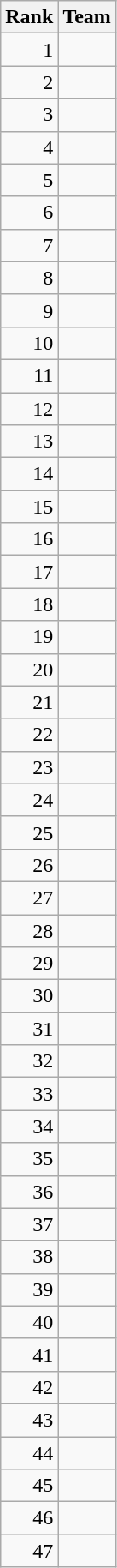<table class="wikitable">
<tr>
<th>Rank</th>
<th>Team</th>
</tr>
<tr>
<td align=right>1</td>
<td></td>
</tr>
<tr>
<td align=right>2</td>
<td></td>
</tr>
<tr>
<td align=right>3</td>
<td></td>
</tr>
<tr>
<td align=right>4</td>
<td></td>
</tr>
<tr>
<td align=right>5</td>
<td></td>
</tr>
<tr>
<td align=right>6</td>
<td></td>
</tr>
<tr>
<td align=right>7</td>
<td></td>
</tr>
<tr>
<td align=right>8</td>
<td></td>
</tr>
<tr>
<td align=right>9</td>
<td></td>
</tr>
<tr>
<td align=right>10</td>
<td></td>
</tr>
<tr>
<td align=right>11</td>
<td></td>
</tr>
<tr>
<td align=right>12</td>
<td></td>
</tr>
<tr>
<td align=right>13</td>
<td></td>
</tr>
<tr>
<td align=right>14</td>
<td></td>
</tr>
<tr>
<td align=right>15</td>
<td></td>
</tr>
<tr>
<td align=right>16</td>
<td></td>
</tr>
<tr>
<td align=right>17</td>
<td></td>
</tr>
<tr>
<td align=right>18</td>
<td></td>
</tr>
<tr>
<td align=right>19</td>
<td></td>
</tr>
<tr>
<td align=right>20</td>
<td></td>
</tr>
<tr>
<td align=right>21</td>
<td></td>
</tr>
<tr>
<td align=right>22</td>
<td></td>
</tr>
<tr>
<td align=right>23</td>
<td></td>
</tr>
<tr>
<td align=right>24</td>
<td></td>
</tr>
<tr>
<td align=right>25</td>
<td></td>
</tr>
<tr>
<td align=right>26</td>
<td></td>
</tr>
<tr>
<td align=right>27</td>
<td></td>
</tr>
<tr>
<td align=right>28</td>
<td></td>
</tr>
<tr>
<td align=right>29</td>
<td></td>
</tr>
<tr>
<td align=right>30</td>
<td></td>
</tr>
<tr>
<td align=right>31</td>
<td></td>
</tr>
<tr>
<td align=right>32</td>
<td></td>
</tr>
<tr>
<td align=right>33</td>
<td></td>
</tr>
<tr>
<td align=right>34</td>
<td></td>
</tr>
<tr>
<td align=right>35</td>
<td></td>
</tr>
<tr>
<td align=right>36</td>
<td></td>
</tr>
<tr>
<td align=right>37</td>
<td></td>
</tr>
<tr>
<td align=right>38</td>
<td></td>
</tr>
<tr>
<td align=right>39</td>
<td></td>
</tr>
<tr>
<td align=right>40</td>
<td></td>
</tr>
<tr>
<td align=right>41</td>
<td></td>
</tr>
<tr>
<td align=right>42</td>
<td></td>
</tr>
<tr>
<td align=right>43</td>
<td></td>
</tr>
<tr>
<td align=right>44</td>
<td></td>
</tr>
<tr>
<td align=right>45</td>
<td></td>
</tr>
<tr>
<td align=right>46</td>
<td></td>
</tr>
<tr>
<td align=right>47</td>
<td></td>
</tr>
</table>
